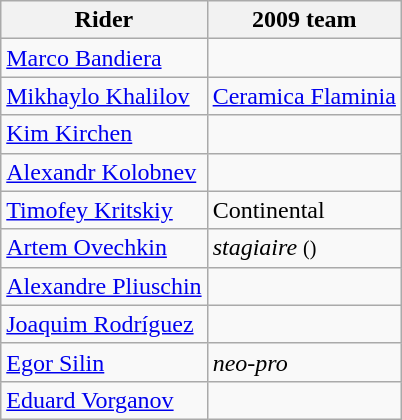<table class="wikitable">
<tr>
<th>Rider</th>
<th>2009 team</th>
</tr>
<tr>
<td><a href='#'>Marco Bandiera</a></td>
<td></td>
</tr>
<tr>
<td><a href='#'>Mikhaylo Khalilov</a></td>
<td><a href='#'>Ceramica Flaminia</a></td>
</tr>
<tr>
<td><a href='#'>Kim Kirchen</a></td>
<td></td>
</tr>
<tr>
<td><a href='#'>Alexandr Kolobnev</a></td>
<td></td>
</tr>
<tr>
<td><a href='#'>Timofey Kritskiy</a></td>
<td>Continental </td>
</tr>
<tr>
<td><a href='#'>Artem Ovechkin</a></td>
<td><em>stagiaire</em> <small>()</small></td>
</tr>
<tr>
<td><a href='#'>Alexandre Pliuschin</a></td>
<td></td>
</tr>
<tr>
<td><a href='#'>Joaquim Rodríguez</a></td>
<td></td>
</tr>
<tr>
<td><a href='#'>Egor Silin</a></td>
<td><em>neo-pro</em></td>
</tr>
<tr>
<td><a href='#'>Eduard Vorganov</a></td>
<td></td>
</tr>
</table>
